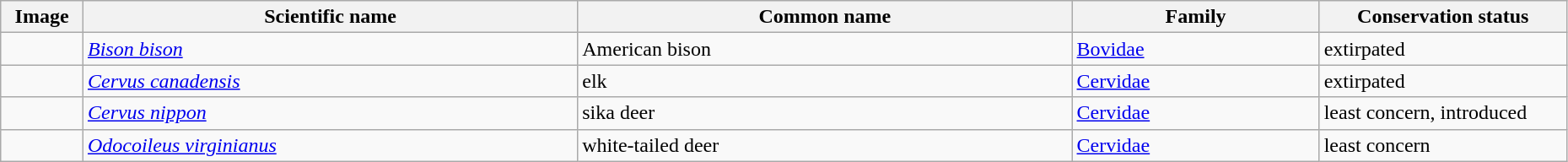<table class="wikitable sortable" style="width:98%">
<tr>
<th class="unsortable" width="5%">Image</th>
<th width="30%">Scientific name</th>
<th width="30%">Common name</th>
<th width="15%">Family</th>
<th width="15%">Conservation status</th>
</tr>
<tr>
<td></td>
<td><em><a href='#'>Bison bison</a></em></td>
<td>American bison</td>
<td><a href='#'>Bovidae</a></td>
<td>extirpated</td>
</tr>
<tr>
<td></td>
<td><em><a href='#'>Cervus canadensis</a></em></td>
<td>elk</td>
<td><a href='#'>Cervidae</a></td>
<td>extirpated</td>
</tr>
<tr>
<td></td>
<td><em><a href='#'>Cervus nippon</a></em></td>
<td>sika deer</td>
<td><a href='#'>Cervidae</a></td>
<td>least concern, introduced</td>
</tr>
<tr>
<td></td>
<td><em><a href='#'>Odocoileus virginianus</a></em></td>
<td>white-tailed deer</td>
<td><a href='#'>Cervidae</a></td>
<td>least concern</td>
</tr>
</table>
